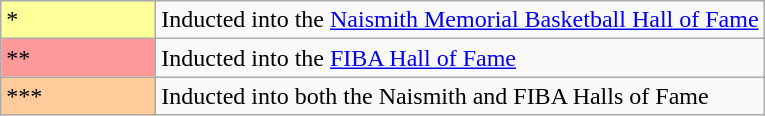<table class="wikitable sortable">
<tr>
<td style="background-color:#FFFF99; border:1px solid #aaaaaa; width:6em">*</td>
<td>Inducted into the <a href='#'>Naismith Memorial Basketball Hall of Fame</a></td>
</tr>
<tr>
<td style="background-color:#FF9999; border:1px solid #aaaaaa; width:6em">**</td>
<td>Inducted into the <a href='#'>FIBA Hall of Fame</a></td>
</tr>
<tr>
<td style="background-color:#FFCC99; border:1px solid #aaaaaa; width:6em">***</td>
<td>Inducted into both the Naismith and FIBA Halls of Fame</td>
</tr>
</table>
